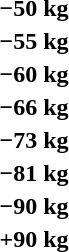<table>
<tr>
<th rowspan=2>−50 kg</th>
<td rowspan=2></td>
<td rowspan=2></td>
<td></td>
</tr>
<tr>
<td></td>
</tr>
<tr>
<th rowspan=2>−55 kg</th>
<td rowspan=2></td>
<td rowspan=2></td>
<td></td>
</tr>
<tr>
<td></td>
</tr>
<tr>
<th rowspan=2>−60 kg</th>
<td rowspan=2></td>
<td rowspan=2></td>
<td></td>
</tr>
<tr>
<td></td>
</tr>
<tr>
<th rowspan=2>−66 kg</th>
<td rowspan=2></td>
<td rowspan=2></td>
<td></td>
</tr>
<tr>
<td></td>
</tr>
<tr>
<th rowspan=2>−73 kg</th>
<td rowspan=2></td>
<td rowspan=2></td>
<td></td>
</tr>
<tr>
<td></td>
</tr>
<tr>
<th rowspan=2>−81 kg</th>
<td rowspan=2></td>
<td rowspan=2></td>
<td></td>
</tr>
<tr>
<td></td>
</tr>
<tr>
<th rowspan=2>−90 kg</th>
<td rowspan=2></td>
<td rowspan=2></td>
<td></td>
</tr>
<tr>
<td></td>
</tr>
<tr>
<th rowspan=2>+90 kg</th>
<td rowspan=2></td>
<td rowspan=2></td>
<td></td>
</tr>
<tr>
<td></td>
</tr>
</table>
